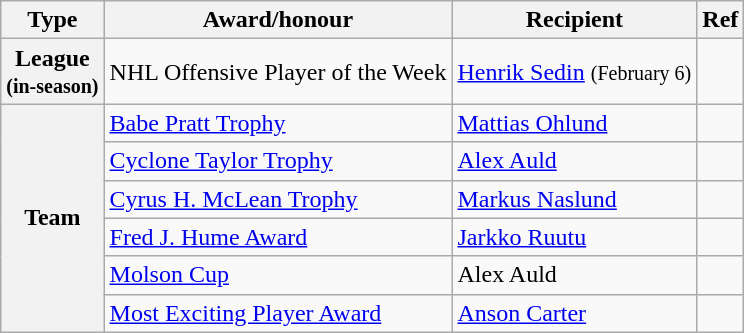<table class="wikitable">
<tr>
<th scope="col">Type</th>
<th scope="col">Award/honour</th>
<th scope="col">Recipient</th>
<th scope="col">Ref</th>
</tr>
<tr>
<th scope="row">League<br><small>(in-season)</small></th>
<td>NHL Offensive Player of the Week</td>
<td><a href='#'>Henrik Sedin</a> <small>(February 6)</small></td>
<td></td>
</tr>
<tr>
<th scope="row" rowspan="6">Team</th>
<td><a href='#'>Babe Pratt Trophy</a></td>
<td><a href='#'>Mattias Ohlund</a></td>
<td></td>
</tr>
<tr>
<td><a href='#'>Cyclone Taylor Trophy</a></td>
<td><a href='#'>Alex Auld</a></td>
<td></td>
</tr>
<tr>
<td><a href='#'>Cyrus H. McLean Trophy</a></td>
<td><a href='#'>Markus Naslund</a></td>
<td></td>
</tr>
<tr>
<td><a href='#'>Fred J. Hume Award</a></td>
<td><a href='#'>Jarkko Ruutu</a></td>
<td></td>
</tr>
<tr>
<td><a href='#'>Molson Cup</a></td>
<td>Alex Auld</td>
<td></td>
</tr>
<tr>
<td><a href='#'>Most Exciting Player Award</a></td>
<td><a href='#'>Anson Carter</a></td>
<td></td>
</tr>
</table>
